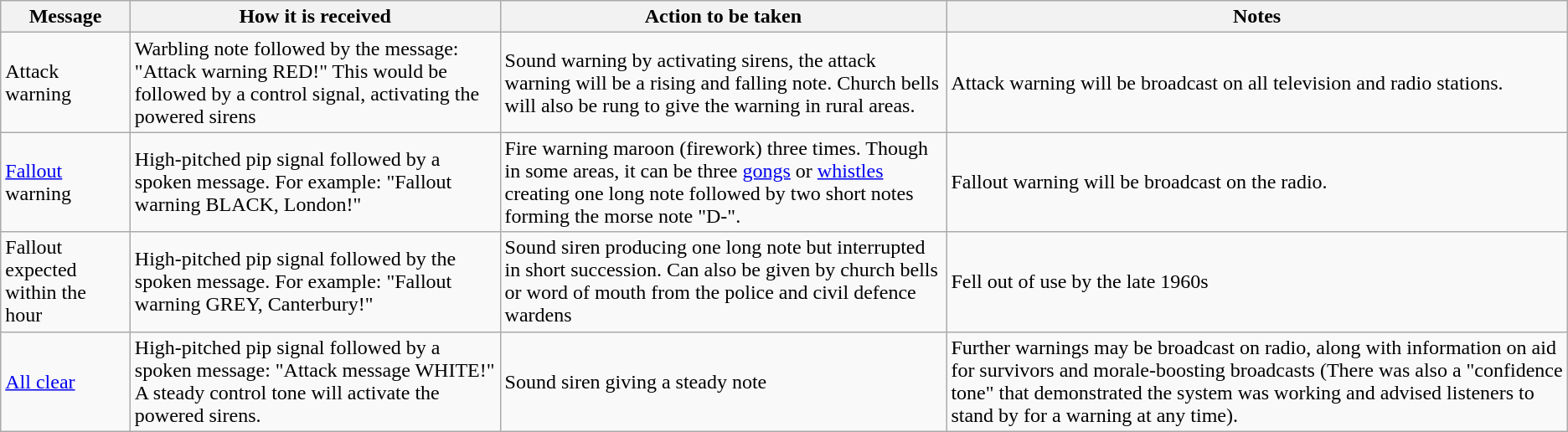<table class="wikitable sortable mw-collapsible mw-collapsed">
<tr>
<th>Message</th>
<th>How it is received</th>
<th>Action to be taken</th>
<th>Notes</th>
</tr>
<tr>
<td>Attack warning</td>
<td>Warbling note followed by the message: "Attack warning RED!" This would be followed by a control signal, activating the powered sirens</td>
<td>Sound warning by activating sirens, the attack warning will be a rising and falling note. Church bells will also be rung to give the warning in rural areas.</td>
<td>Attack warning will be broadcast on all television and radio stations.</td>
</tr>
<tr>
<td><a href='#'>Fallout</a> warning</td>
<td>High-pitched pip signal followed by a spoken message. For example: "Fallout warning BLACK, London!"</td>
<td>Fire warning maroon (firework) three times. Though in some areas, it can be three <a href='#'>gongs</a> or <a href='#'>whistles</a> creating one long note followed by two short notes forming the morse note "D-".</td>
<td>Fallout warning will be broadcast on the radio.</td>
</tr>
<tr>
<td>Fallout expected within the hour</td>
<td>High-pitched pip signal followed by the spoken message. For example: "Fallout warning GREY, Canterbury!"</td>
<td>Sound siren producing one long note but interrupted in short succession. Can also be given by church bells or word of mouth from the police and civil defence wardens</td>
<td>Fell out of use by the late 1960s</td>
</tr>
<tr>
<td><a href='#'>All clear</a></td>
<td>High-pitched pip signal followed by a spoken message: "Attack message WHITE!" A steady control tone will activate the powered sirens.</td>
<td>Sound siren giving a steady note</td>
<td>Further warnings may be broadcast on radio, along with information on aid for survivors and morale-boosting broadcasts (There was also a "confidence tone" that demonstrated the system was working and advised listeners to stand by for a warning at any time).</td>
</tr>
</table>
